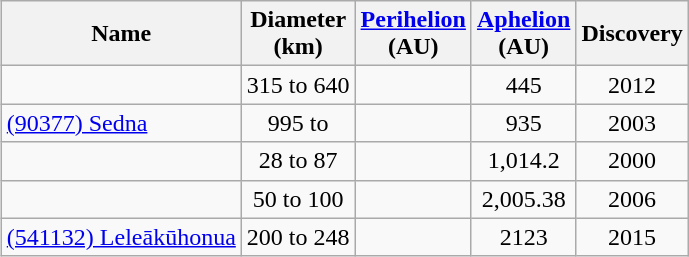<table class="wikitable" style="float: right; margin-right: 0; margin-left: 1em; text-align: center;">
<tr>
<th>Name</th>
<th>Diameter<br>(km)</th>
<th><a href='#'>Perihelion</a><br>(AU)</th>
<th><a href='#'>Aphelion</a><br>(AU)</th>
<th>Discovery</th>
</tr>
<tr>
<td align="left"><a href='#'></a></td>
<td>315 to 640</td>
<td></td>
<td>445</td>
<td>2012</td>
</tr>
<tr>
<td align="left"><a href='#'>(90377) Sedna</a></td>
<td>995 to </td>
<td></td>
<td>935</td>
<td>2003</td>
</tr>
<tr>
<td align="left"><a href='#'></a></td>
<td>28 to 87</td>
<td></td>
<td>1,014.2</td>
<td>2000</td>
</tr>
<tr>
<td align="left"><a href='#'></a></td>
<td>50 to 100</td>
<td></td>
<td>2,005.38</td>
<td>2006</td>
</tr>
<tr>
<td align="left"><a href='#'>(541132) Leleākūhonua</a></td>
<td>200 to 248</td>
<td></td>
<td>2123</td>
<td>2015</td>
</tr>
</table>
